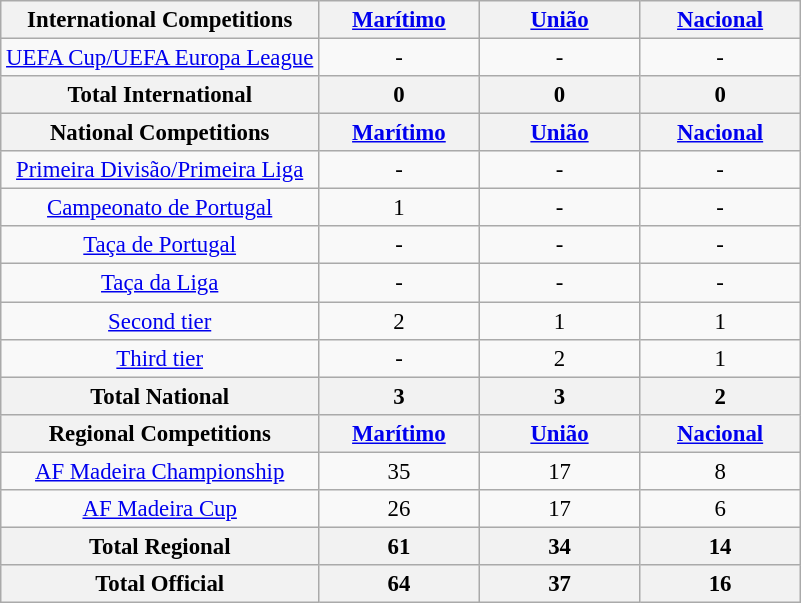<table class="wikitable" style="text-align:center;font-size:95%">
<tr>
<th>International Competitions</th>
<th style="width:100px;"><a href='#'>Marítimo</a></th>
<th style="width:100px;"><a href='#'>União</a></th>
<th style="width:100px;"><a href='#'>Nacional</a></th>
</tr>
<tr>
<td><a href='#'>UEFA Cup/UEFA Europa League</a></td>
<td>-</td>
<td>-</td>
<td>-</td>
</tr>
<tr>
<th>Total International</th>
<th>0</th>
<th>0</th>
<th>0</th>
</tr>
<tr>
<th>National Competitions</th>
<th style="width:100px;"><a href='#'>Marítimo</a></th>
<th style="width:100px;"><a href='#'>União</a></th>
<th style="width:100px;"><a href='#'>Nacional</a></th>
</tr>
<tr>
<td><a href='#'>Primeira Divisão/Primeira Liga</a></td>
<td>-</td>
<td>-</td>
<td>-</td>
</tr>
<tr>
<td><a href='#'>Campeonato de Portugal</a></td>
<td>1</td>
<td>-</td>
<td>-</td>
</tr>
<tr>
<td><a href='#'>Taça de Portugal</a></td>
<td>-</td>
<td>-</td>
<td>-</td>
</tr>
<tr>
<td><a href='#'>Taça da Liga</a></td>
<td>-</td>
<td>-</td>
<td>-</td>
</tr>
<tr>
<td><a href='#'>Second tier</a></td>
<td>2</td>
<td>1</td>
<td>1</td>
</tr>
<tr>
<td><a href='#'>Third tier</a></td>
<td>-</td>
<td>2</td>
<td>1</td>
</tr>
<tr>
<th>Total National</th>
<th>3</th>
<th>3</th>
<th>2</th>
</tr>
<tr>
<th>Regional Competitions</th>
<th style="width:100px;"><a href='#'>Marítimo</a></th>
<th style="width:100px;"><a href='#'>União</a></th>
<th style="width:100px;"><a href='#'>Nacional</a></th>
</tr>
<tr>
<td><a href='#'>AF Madeira Championship</a></td>
<td>35</td>
<td>17</td>
<td>8</td>
</tr>
<tr>
<td><a href='#'>AF Madeira Cup</a></td>
<td>26</td>
<td>17</td>
<td>6</td>
</tr>
<tr>
<th>Total Regional</th>
<th>61</th>
<th>34</th>
<th>14</th>
</tr>
<tr>
<th>Total Official</th>
<th>64</th>
<th>37</th>
<th>16</th>
</tr>
</table>
